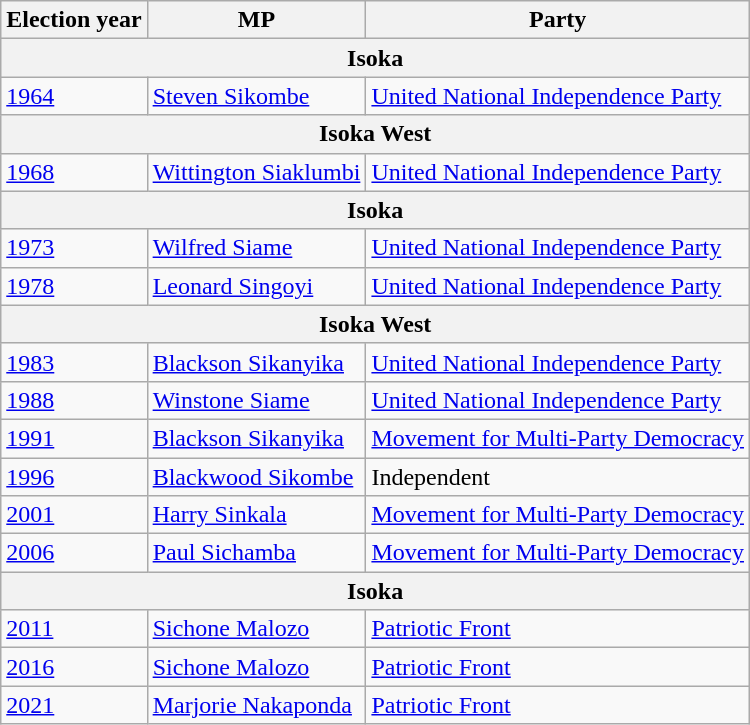<table class=wikitable>
<tr>
<th>Election year</th>
<th>MP</th>
<th>Party</th>
</tr>
<tr>
<th colspan=3 align=center>Isoka</th>
</tr>
<tr>
<td><a href='#'>1964</a></td>
<td><a href='#'>Steven Sikombe</a></td>
<td><a href='#'>United National Independence Party</a></td>
</tr>
<tr>
<th colspan=3 align=center>Isoka West</th>
</tr>
<tr>
<td><a href='#'>1968</a></td>
<td><a href='#'>Wittington Siaklumbi</a></td>
<td><a href='#'>United National Independence Party</a></td>
</tr>
<tr>
<th colspan=3 align=center>Isoka</th>
</tr>
<tr>
<td><a href='#'>1973</a></td>
<td><a href='#'>Wilfred Siame</a></td>
<td><a href='#'>United National Independence Party</a></td>
</tr>
<tr>
<td><a href='#'>1978</a></td>
<td><a href='#'>Leonard Singoyi</a></td>
<td><a href='#'>United National Independence Party</a></td>
</tr>
<tr>
<th colspan=3 align=center>Isoka West</th>
</tr>
<tr>
<td><a href='#'>1983</a></td>
<td><a href='#'>Blackson Sikanyika</a></td>
<td><a href='#'>United National Independence Party</a></td>
</tr>
<tr>
<td><a href='#'>1988</a></td>
<td><a href='#'>Winstone Siame</a></td>
<td><a href='#'>United National Independence Party</a></td>
</tr>
<tr>
<td><a href='#'>1991</a></td>
<td><a href='#'>Blackson Sikanyika</a></td>
<td><a href='#'>Movement for Multi-Party Democracy</a></td>
</tr>
<tr>
<td><a href='#'>1996</a></td>
<td><a href='#'>Blackwood Sikombe</a></td>
<td>Independent</td>
</tr>
<tr>
<td><a href='#'>2001</a></td>
<td><a href='#'>Harry Sinkala</a></td>
<td><a href='#'>Movement for Multi-Party Democracy</a></td>
</tr>
<tr>
<td><a href='#'>2006</a></td>
<td><a href='#'>Paul Sichamba</a></td>
<td><a href='#'>Movement for Multi-Party Democracy</a></td>
</tr>
<tr>
<th colspan=3 align=center>Isoka</th>
</tr>
<tr>
<td><a href='#'>2011</a></td>
<td><a href='#'>Sichone Malozo</a></td>
<td><a href='#'>Patriotic Front</a></td>
</tr>
<tr>
<td><a href='#'>2016</a></td>
<td><a href='#'>Sichone Malozo</a></td>
<td><a href='#'>Patriotic Front</a></td>
</tr>
<tr>
<td><a href='#'>2021</a></td>
<td><a href='#'>Marjorie Nakaponda</a></td>
<td><a href='#'>Patriotic Front</a></td>
</tr>
</table>
